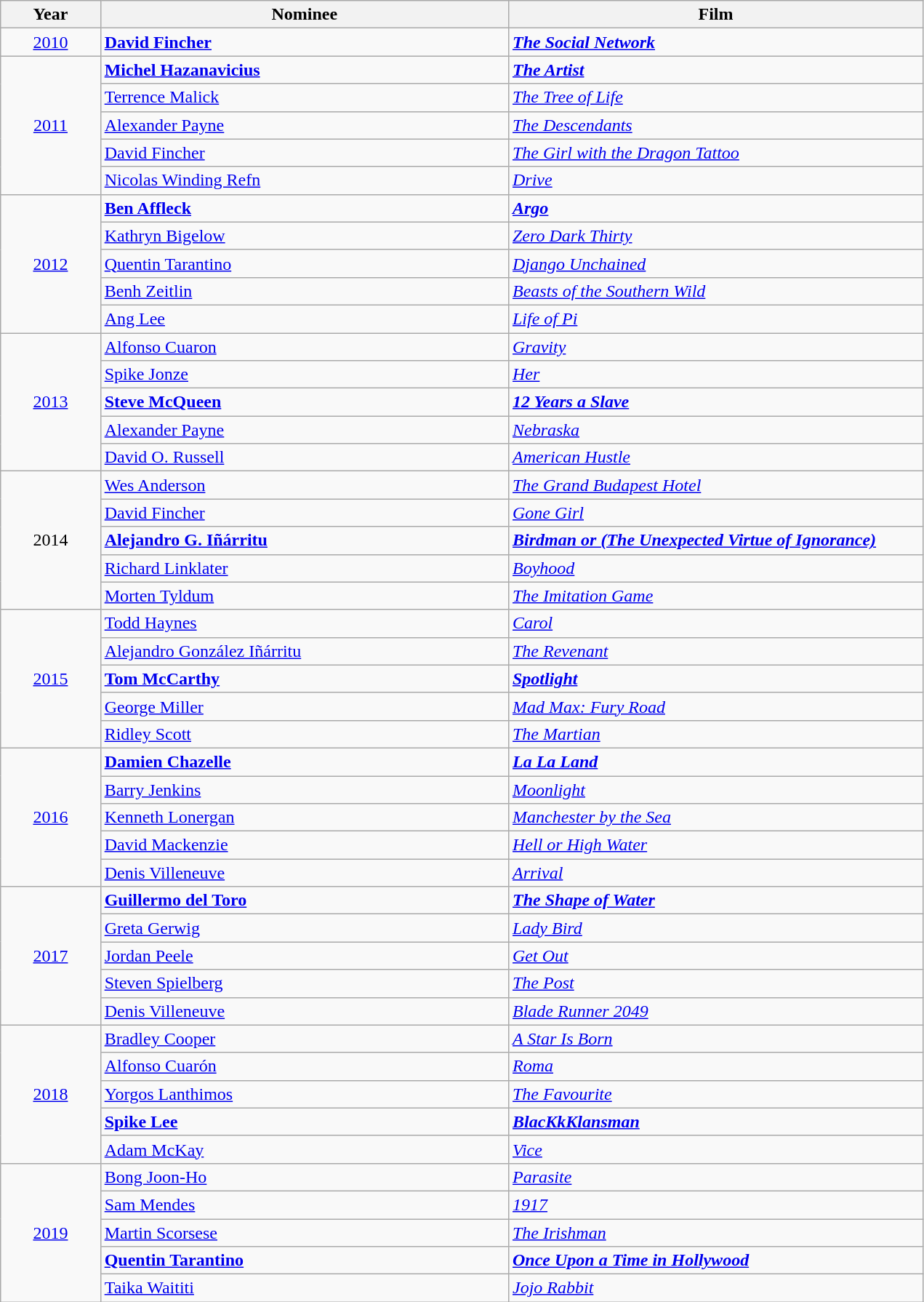<table class="wikitable" width="67%" cellpadding="5">
<tr>
<th width="100"><strong>Year</strong></th>
<th width="450"><strong>Nominee</strong></th>
<th width="450"><strong>Film</strong></th>
</tr>
<tr>
<td style="text-align:center;"><a href='#'>2010</a></td>
<td><strong><a href='#'>David Fincher</a></strong></td>
<td><em><a href='#'><strong>The Social Network</strong></a></em></td>
</tr>
<tr>
<td rowspan="5" style="text-align:center;"><a href='#'>2011</a></td>
<td><strong><a href='#'>Michel Hazanavicius</a></strong></td>
<td><em><a href='#'><strong>The Artist</strong></a></em></td>
</tr>
<tr>
<td><a href='#'>Terrence Malick</a></td>
<td><em><a href='#'>The Tree of Life</a></em></td>
</tr>
<tr>
<td><a href='#'>Alexander Payne</a></td>
<td><em><a href='#'>The Descendants</a></em></td>
</tr>
<tr>
<td><a href='#'>David Fincher</a></td>
<td><em><a href='#'>The Girl with the Dragon Tattoo</a></em></td>
</tr>
<tr>
<td><a href='#'>Nicolas Winding Refn</a></td>
<td><em><a href='#'>Drive</a></em></td>
</tr>
<tr>
<td rowspan="5" style="text-align:center;"><a href='#'>2012</a></td>
<td><strong><a href='#'>Ben Affleck</a></strong></td>
<td><em><a href='#'><strong>Argo</strong></a></em></td>
</tr>
<tr>
<td><a href='#'>Kathryn Bigelow</a></td>
<td><em><a href='#'>Zero Dark Thirty</a></em></td>
</tr>
<tr>
<td><a href='#'>Quentin Tarantino</a></td>
<td><em><a href='#'>Django Unchained</a></em></td>
</tr>
<tr>
<td><a href='#'>Benh Zeitlin</a></td>
<td><em><a href='#'>Beasts of the Southern Wild</a></em></td>
</tr>
<tr>
<td><a href='#'>Ang Lee</a></td>
<td><em><a href='#'>Life of Pi</a></em></td>
</tr>
<tr>
<td rowspan="5" style="text-align:center;"><a href='#'>2013</a></td>
<td><a href='#'>Alfonso Cuaron</a></td>
<td><em><a href='#'>Gravity</a></em></td>
</tr>
<tr>
<td><a href='#'>Spike Jonze</a></td>
<td><em><a href='#'>Her</a></em></td>
</tr>
<tr>
<td><strong><a href='#'>Steve McQueen</a></strong></td>
<td><em><a href='#'><strong>12 Years a Slave</strong></a></em></td>
</tr>
<tr>
<td><a href='#'>Alexander Payne</a></td>
<td><em><a href='#'>Nebraska</a></em></td>
</tr>
<tr>
<td><a href='#'>David O. Russell</a></td>
<td><em><a href='#'>American Hustle</a></em></td>
</tr>
<tr>
<td rowspan="5" style="text-align:center;">2014</td>
<td><a href='#'>Wes Anderson</a></td>
<td><em><a href='#'>The Grand Budapest Hotel</a></em></td>
</tr>
<tr>
<td><a href='#'>David Fincher</a></td>
<td><em><a href='#'>Gone Girl</a></em></td>
</tr>
<tr>
<td><strong><a href='#'>Alejandro G. Iñárritu</a></strong></td>
<td><em><a href='#'><strong>Birdman or (The Unexpected Virtue of Ignorance)</strong></a></em></td>
</tr>
<tr>
<td><a href='#'>Richard Linklater</a></td>
<td><em><a href='#'>Boyhood</a></em></td>
</tr>
<tr>
<td><a href='#'>Morten Tyldum</a></td>
<td><em><a href='#'>The Imitation Game</a></em></td>
</tr>
<tr>
<td rowspan="5" style="text-align:center;"><a href='#'>2015</a></td>
<td><a href='#'>Todd Haynes</a></td>
<td><em><a href='#'>Carol</a></em></td>
</tr>
<tr>
<td><a href='#'>Alejandro González Iñárritu</a></td>
<td><em><a href='#'>The Revenant</a></em></td>
</tr>
<tr>
<td><strong><a href='#'>Tom McCarthy</a></strong></td>
<td><em><a href='#'><strong>Spotlight</strong></a></em></td>
</tr>
<tr>
<td><a href='#'>George Miller</a></td>
<td><em><a href='#'>Mad Max: Fury Road</a></em></td>
</tr>
<tr>
<td><a href='#'>Ridley Scott</a></td>
<td><em><a href='#'>The Martian</a></em></td>
</tr>
<tr>
<td rowspan="5" style="text-align:center;"><a href='#'>2016</a></td>
<td><strong><a href='#'>Damien Chazelle</a></strong></td>
<td><em><a href='#'><strong>La La Land</strong></a></em></td>
</tr>
<tr>
<td><a href='#'>Barry Jenkins</a></td>
<td><em><a href='#'>Moonlight</a></em></td>
</tr>
<tr>
<td><a href='#'>Kenneth Lonergan</a></td>
<td><em><a href='#'>Manchester by the Sea</a></em></td>
</tr>
<tr>
<td><a href='#'>David Mackenzie</a></td>
<td><em><a href='#'>Hell or High Water</a></em></td>
</tr>
<tr>
<td><a href='#'>Denis Villeneuve</a></td>
<td><em><a href='#'>Arrival</a></em></td>
</tr>
<tr>
<td rowspan="5" style="text-align:center;"><a href='#'>2017</a></td>
<td><strong><a href='#'>Guillermo del Toro</a></strong></td>
<td><em><a href='#'><strong>The Shape of Water</strong></a></em></td>
</tr>
<tr>
<td><a href='#'>Greta Gerwig</a></td>
<td><em><a href='#'>Lady Bird</a></em></td>
</tr>
<tr>
<td><a href='#'>Jordan Peele</a></td>
<td><em><a href='#'>Get Out</a></em></td>
</tr>
<tr>
<td><a href='#'>Steven Spielberg</a></td>
<td><em><a href='#'>The Post</a></em></td>
</tr>
<tr>
<td><a href='#'>Denis Villeneuve</a></td>
<td><em><a href='#'>Blade Runner 2049</a></em></td>
</tr>
<tr>
<td rowspan="5" style="text-align:center;"><a href='#'>2018</a></td>
<td><a href='#'>Bradley Cooper</a></td>
<td><em><a href='#'>A Star Is Born</a></em></td>
</tr>
<tr>
<td><a href='#'>Alfonso Cuarón</a></td>
<td><em><a href='#'>Roma</a></em></td>
</tr>
<tr>
<td><a href='#'>Yorgos Lanthimos</a></td>
<td><em><a href='#'>The Favourite</a></em></td>
</tr>
<tr>
<td><strong><a href='#'>Spike Lee</a></strong></td>
<td><strong><em><a href='#'>BlacKkKlansman</a></em></strong></td>
</tr>
<tr>
<td><a href='#'>Adam McKay</a></td>
<td><em><a href='#'>Vice</a></em></td>
</tr>
<tr>
<td rowspan="5" style="text-align:center;"><a href='#'>2019</a></td>
<td><a href='#'>Bong Joon-Ho</a></td>
<td><em><a href='#'>Parasite</a></em></td>
</tr>
<tr>
<td><a href='#'>Sam Mendes</a></td>
<td><em><a href='#'>1917</a></em></td>
</tr>
<tr>
<td><a href='#'>Martin Scorsese</a></td>
<td><em><a href='#'>The Irishman</a></em></td>
</tr>
<tr>
<td><strong><a href='#'>Quentin Tarantino</a></strong></td>
<td><em><a href='#'><strong>Once Upon a Time in Hollywood</strong></a></em></td>
</tr>
<tr>
<td><a href='#'>Taika Waititi</a></td>
<td><em><a href='#'>Jojo Rabbit</a></em></td>
</tr>
</table>
